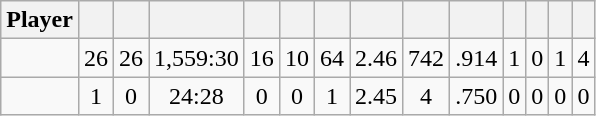<table class="wikitable sortable" style="text-align:center;">
<tr>
<th>Player</th>
<th></th>
<th></th>
<th></th>
<th></th>
<th></th>
<th></th>
<th></th>
<th></th>
<th></th>
<th></th>
<th></th>
<th></th>
<th></th>
</tr>
<tr>
<td></td>
<td>26</td>
<td>26</td>
<td>1,559:30</td>
<td>16</td>
<td>10</td>
<td>64</td>
<td>2.46</td>
<td>742</td>
<td>.914</td>
<td>1</td>
<td>0</td>
<td>1</td>
<td>4</td>
</tr>
<tr>
<td></td>
<td>1</td>
<td>0</td>
<td>24:28</td>
<td>0</td>
<td>0</td>
<td>1</td>
<td>2.45</td>
<td>4</td>
<td>.750</td>
<td>0</td>
<td>0</td>
<td>0</td>
<td>0</td>
</tr>
</table>
